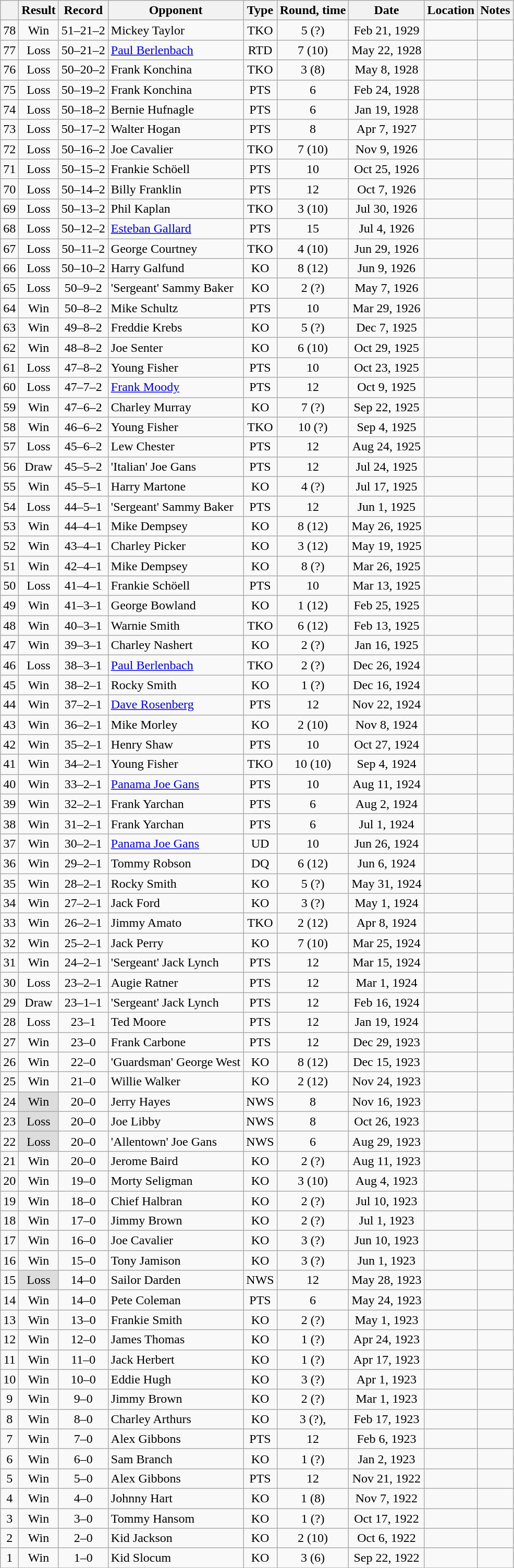<table class="wikitable mw-collapsible mw-collapsed" style="text-align:center">
<tr>
<th></th>
<th>Result</th>
<th>Record</th>
<th>Opponent</th>
<th>Type</th>
<th>Round, time</th>
<th>Date</th>
<th>Location</th>
<th>Notes</th>
</tr>
<tr>
<td>78</td>
<td>Win</td>
<td>51–21–2 </td>
<td align=left>Mickey Taylor</td>
<td>TKO</td>
<td>5 (?)</td>
<td>Feb 21, 1929</td>
<td style="text-align:left;"></td>
<td></td>
</tr>
<tr>
<td>77</td>
<td>Loss</td>
<td>50–21–2 </td>
<td align=left><a href='#'>Paul Berlenbach</a></td>
<td>RTD</td>
<td>7 (10)</td>
<td>May 22, 1928</td>
<td style="text-align:left;"></td>
<td style="text-align:left;"></td>
</tr>
<tr>
<td>76</td>
<td>Loss</td>
<td>50–20–2 </td>
<td align=left>Frank Konchina</td>
<td>TKO</td>
<td>3 (8)</td>
<td>May 8, 1928</td>
<td style="text-align:left;"></td>
<td></td>
</tr>
<tr>
<td>75</td>
<td>Loss</td>
<td>50–19–2 </td>
<td align=left>Frank Konchina</td>
<td>PTS</td>
<td>6</td>
<td>Feb 24, 1928</td>
<td style="text-align:left;"></td>
<td></td>
</tr>
<tr>
<td>74</td>
<td>Loss</td>
<td>50–18–2 </td>
<td align=left>Bernie Hufnagle</td>
<td>PTS</td>
<td>6</td>
<td>Jan 19, 1928</td>
<td style="text-align:left;"></td>
<td></td>
</tr>
<tr>
<td>73</td>
<td>Loss</td>
<td>50–17–2 </td>
<td align=left>Walter Hogan</td>
<td>PTS</td>
<td>8</td>
<td>Apr 7, 1927</td>
<td style="text-align:left;"></td>
<td></td>
</tr>
<tr>
<td>72</td>
<td>Loss</td>
<td>50–16–2 </td>
<td align=left>Joe Cavalier</td>
<td>TKO</td>
<td>7 (10)</td>
<td>Nov 9, 1926</td>
<td style="text-align:left;"></td>
<td></td>
</tr>
<tr>
<td>71</td>
<td>Loss</td>
<td>50–15–2 </td>
<td align=left>Frankie Schöell</td>
<td>PTS</td>
<td>10</td>
<td>Oct 25, 1926</td>
<td style="text-align:left;"></td>
<td></td>
</tr>
<tr>
<td>70</td>
<td>Loss</td>
<td>50–14–2 </td>
<td align=left>Billy Franklin</td>
<td>PTS</td>
<td>12</td>
<td>Oct 7, 1926</td>
<td style="text-align:left;"></td>
<td></td>
</tr>
<tr>
<td>69</td>
<td>Loss</td>
<td>50–13–2 </td>
<td align=left>Phil Kaplan</td>
<td>TKO</td>
<td>3 (10)</td>
<td>Jul 30, 1926</td>
<td style="text-align:left;"></td>
<td></td>
</tr>
<tr>
<td>68</td>
<td>Loss</td>
<td>50–12–2 </td>
<td align=left><a href='#'>Esteban Gallard</a></td>
<td>PTS</td>
<td>15</td>
<td>Jul 4, 1926</td>
<td style="text-align:left;"></td>
<td></td>
</tr>
<tr>
<td>67</td>
<td>Loss</td>
<td>50–11–2 </td>
<td align=left>George Courtney</td>
<td>TKO</td>
<td>4 (10)</td>
<td>Jun 29, 1926</td>
<td style="text-align:left;"></td>
<td></td>
</tr>
<tr>
<td>66</td>
<td>Loss</td>
<td>50–10–2 </td>
<td align=left>Harry Galfund</td>
<td>KO</td>
<td>8 (12)</td>
<td>Jun 9, 1926</td>
<td style="text-align:left;"></td>
<td></td>
</tr>
<tr>
<td>65</td>
<td>Loss</td>
<td>50–9–2 </td>
<td align=left>'Sergeant' Sammy Baker</td>
<td>KO</td>
<td>2 (?)</td>
<td>May 7, 1926</td>
<td style="text-align:left;"></td>
<td></td>
</tr>
<tr>
<td>64</td>
<td>Win</td>
<td>50–8–2 </td>
<td align=left>Mike Schultz</td>
<td>PTS</td>
<td>10</td>
<td>Mar 29, 1926</td>
<td style="text-align:left;"></td>
<td></td>
</tr>
<tr>
<td>63</td>
<td>Win</td>
<td>49–8–2 </td>
<td align=left>Freddie Krebs</td>
<td>KO</td>
<td>5 (?)</td>
<td>Dec 7, 1925</td>
<td style="text-align:left;"></td>
<td></td>
</tr>
<tr>
<td>62</td>
<td>Win</td>
<td>48–8–2 </td>
<td align=left>Joe Senter</td>
<td>KO</td>
<td>6 (10)</td>
<td>Oct 29, 1925</td>
<td style="text-align:left;"></td>
<td></td>
</tr>
<tr>
<td>61</td>
<td>Loss</td>
<td>47–8–2 </td>
<td align=left>Young Fisher</td>
<td>PTS</td>
<td>10</td>
<td>Oct 23, 1925</td>
<td style="text-align:left;"></td>
<td></td>
</tr>
<tr>
<td>60</td>
<td>Loss</td>
<td>47–7–2 </td>
<td align=left><a href='#'>Frank Moody</a></td>
<td>PTS</td>
<td>12</td>
<td>Oct 9, 1925</td>
<td style="text-align:left;"></td>
<td></td>
</tr>
<tr>
<td>59</td>
<td>Win</td>
<td>47–6–2 </td>
<td align=left>Charley Murray</td>
<td>KO</td>
<td>7 (?)</td>
<td>Sep 22, 1925</td>
<td style="text-align:left;"></td>
<td></td>
</tr>
<tr>
<td>58</td>
<td>Win</td>
<td>46–6–2 </td>
<td align=left>Young Fisher</td>
<td>TKO</td>
<td>10 (?)</td>
<td>Sep 4, 1925</td>
<td style="text-align:left;"></td>
<td></td>
</tr>
<tr>
<td>57</td>
<td>Loss</td>
<td>45–6–2 </td>
<td align=left>Lew Chester</td>
<td>PTS</td>
<td>12</td>
<td>Aug 24, 1925</td>
<td style="text-align:left;"></td>
<td></td>
</tr>
<tr>
<td>56</td>
<td>Draw</td>
<td>45–5–2 </td>
<td align=left>'Italian' Joe Gans</td>
<td>PTS</td>
<td>12</td>
<td>Jul 24, 1925</td>
<td style="text-align:left;"></td>
<td></td>
</tr>
<tr>
<td>55</td>
<td>Win</td>
<td>45–5–1 </td>
<td align=left>Harry Martone</td>
<td>KO</td>
<td>4 (?)</td>
<td>Jul 17, 1925</td>
<td style="text-align:left;"></td>
<td></td>
</tr>
<tr>
<td>54</td>
<td>Loss</td>
<td>44–5–1 </td>
<td align=left>'Sergeant' Sammy Baker</td>
<td>PTS</td>
<td>12</td>
<td>Jun 1, 1925</td>
<td style="text-align:left;"></td>
<td></td>
</tr>
<tr>
<td>53</td>
<td>Win</td>
<td>44–4–1 </td>
<td align=left>Mike Dempsey</td>
<td>KO</td>
<td>8 (12)</td>
<td>May 26, 1925</td>
<td style="text-align:left;"></td>
<td></td>
</tr>
<tr>
<td>52</td>
<td>Win</td>
<td>43–4–1 </td>
<td align=left>Charley Picker</td>
<td>KO</td>
<td>3 (12)</td>
<td>May 19, 1925</td>
<td style="text-align:left;"></td>
<td></td>
</tr>
<tr>
<td>51</td>
<td>Win</td>
<td>42–4–1 </td>
<td align=left>Mike Dempsey</td>
<td>KO</td>
<td>8 (?)</td>
<td>Mar 26, 1925</td>
<td style="text-align:left;"></td>
<td></td>
</tr>
<tr>
<td>50</td>
<td>Loss</td>
<td>41–4–1 </td>
<td align=left>Frankie Schöell</td>
<td>PTS</td>
<td>10</td>
<td>Mar 13, 1925</td>
<td style="text-align:left;"></td>
<td></td>
</tr>
<tr>
<td>49</td>
<td>Win</td>
<td>41–3–1 </td>
<td align=left>George Bowland</td>
<td>KO</td>
<td>1 (12)</td>
<td>Feb 25, 1925</td>
<td style="text-align:left;"></td>
<td></td>
</tr>
<tr>
<td>48</td>
<td>Win</td>
<td>40–3–1 </td>
<td align=left>Warnie Smith</td>
<td>TKO</td>
<td>6 (12)</td>
<td>Feb 13, 1925</td>
<td style="text-align:left;"></td>
<td></td>
</tr>
<tr>
<td>47</td>
<td>Win</td>
<td>39–3–1 </td>
<td align=left>Charley Nashert</td>
<td>KO</td>
<td>2 (?)</td>
<td>Jan 16, 1925</td>
<td style="text-align:left;"></td>
<td></td>
</tr>
<tr>
<td>46</td>
<td>Loss</td>
<td>38–3–1 </td>
<td align=left><a href='#'>Paul Berlenbach</a></td>
<td>TKO</td>
<td>2 (?)</td>
<td>Dec 26, 1924</td>
<td style="text-align:left;"></td>
<td></td>
</tr>
<tr>
<td>45</td>
<td>Win</td>
<td>38–2–1 </td>
<td align=left>Rocky Smith</td>
<td>KO</td>
<td>1 (?)</td>
<td>Dec 16, 1924</td>
<td style="text-align:left;"></td>
<td></td>
</tr>
<tr>
<td>44</td>
<td>Win</td>
<td>37–2–1 </td>
<td align=left><a href='#'>Dave Rosenberg</a></td>
<td>PTS</td>
<td>12</td>
<td>Nov 22, 1924</td>
<td style="text-align:left;"></td>
<td></td>
</tr>
<tr>
<td>43</td>
<td>Win</td>
<td>36–2–1 </td>
<td align=left>Mike Morley</td>
<td>KO</td>
<td>2 (10)</td>
<td>Nov 8, 1924</td>
<td style="text-align:left;"></td>
<td></td>
</tr>
<tr>
<td>42</td>
<td>Win</td>
<td>35–2–1 </td>
<td align=left>Henry Shaw</td>
<td>PTS</td>
<td>10</td>
<td>Oct 27, 1924</td>
<td style="text-align:left;"></td>
<td></td>
</tr>
<tr>
<td>41</td>
<td>Win</td>
<td>34–2–1 </td>
<td align=left>Young Fisher</td>
<td>TKO</td>
<td>10 (10)</td>
<td>Sep 4, 1924</td>
<td style="text-align:left;"></td>
<td></td>
</tr>
<tr>
<td>40</td>
<td>Win</td>
<td>33–2–1 </td>
<td align=left><a href='#'>Panama Joe Gans</a></td>
<td>PTS</td>
<td>10</td>
<td>Aug 11, 1924</td>
<td style="text-align:left;"></td>
<td style="text-align:left;"></td>
</tr>
<tr>
<td>39</td>
<td>Win</td>
<td>32–2–1 </td>
<td align=left>Frank Yarchan</td>
<td>PTS</td>
<td>6</td>
<td>Aug 2, 1924</td>
<td style="text-align:left;"></td>
<td></td>
</tr>
<tr>
<td>38</td>
<td>Win</td>
<td>31–2–1 </td>
<td align=left>Frank Yarchan</td>
<td>PTS</td>
<td>6</td>
<td>Jul 1, 1924</td>
<td style="text-align:left;"></td>
<td></td>
</tr>
<tr>
<td>37</td>
<td>Win</td>
<td>30–2–1 </td>
<td align=left><a href='#'>Panama Joe Gans</a></td>
<td>UD</td>
<td>10</td>
<td>Jun 26, 1924</td>
<td style="text-align:left;"></td>
<td style="text-align:left;"></td>
</tr>
<tr>
<td>36</td>
<td>Win</td>
<td>29–2–1 </td>
<td align=left>Tommy Robson</td>
<td>DQ</td>
<td>6 (12)</td>
<td>Jun 6, 1924</td>
<td style="text-align:left;"></td>
<td style="text-align:left;"></td>
</tr>
<tr>
<td>35</td>
<td>Win</td>
<td>28–2–1 </td>
<td align=left>Rocky Smith</td>
<td>KO</td>
<td>5 (?)</td>
<td>May 31, 1924</td>
<td style="text-align:left;"></td>
<td></td>
</tr>
<tr>
<td>34</td>
<td>Win</td>
<td>27–2–1 </td>
<td align=left>Jack Ford</td>
<td>KO</td>
<td>3 (?)</td>
<td>May 1, 1924</td>
<td style="text-align:left;"></td>
<td></td>
</tr>
<tr>
<td>33</td>
<td>Win</td>
<td>26–2–1 </td>
<td align=left>Jimmy Amato</td>
<td>TKO</td>
<td>2 (12)</td>
<td>Apr 8, 1924</td>
<td style="text-align:left;"></td>
<td></td>
</tr>
<tr>
<td>32</td>
<td>Win</td>
<td>25–2–1 </td>
<td align=left>Jack Perry</td>
<td>KO</td>
<td>7 (10)</td>
<td>Mar 25, 1924</td>
<td style="text-align:left;"></td>
<td></td>
</tr>
<tr>
<td>31</td>
<td>Win</td>
<td>24–2–1 </td>
<td align=left>'Sergeant' Jack Lynch</td>
<td>PTS</td>
<td>12</td>
<td>Mar 15, 1924</td>
<td style="text-align:left;"></td>
<td></td>
</tr>
<tr>
<td>30</td>
<td>Loss</td>
<td>23–2–1 </td>
<td align=left>Augie Ratner</td>
<td>PTS</td>
<td>12</td>
<td>Mar 1, 1924</td>
<td style="text-align:left;"></td>
<td></td>
</tr>
<tr>
<td>29</td>
<td>Draw</td>
<td>23–1–1 </td>
<td align=left>'Sergeant' Jack Lynch</td>
<td>PTS</td>
<td>12</td>
<td>Feb 16, 1924</td>
<td style="text-align:left;"></td>
<td></td>
</tr>
<tr>
<td>28</td>
<td>Loss</td>
<td>23–1 </td>
<td align=left>Ted Moore</td>
<td>PTS</td>
<td>12</td>
<td>Jan 19, 1924</td>
<td style="text-align:left;"></td>
<td></td>
</tr>
<tr>
<td>27</td>
<td>Win</td>
<td>23–0 </td>
<td align=left>Frank Carbone</td>
<td>PTS</td>
<td>12</td>
<td>Dec 29, 1923</td>
<td style="text-align:left;"></td>
<td></td>
</tr>
<tr>
<td>26</td>
<td>Win</td>
<td>22–0 </td>
<td align=left>'Guardsman' George West</td>
<td>KO</td>
<td>8 (12)</td>
<td>Dec 15, 1923</td>
<td style="text-align:left;"></td>
<td></td>
</tr>
<tr>
<td>25</td>
<td>Win</td>
<td>21–0 </td>
<td align=left>Willie Walker</td>
<td>KO</td>
<td>2 (12)</td>
<td>Nov 24, 1923</td>
<td style="text-align:left;"></td>
<td></td>
</tr>
<tr>
<td>24</td>
<td style="background:#DDD">Win</td>
<td>20–0 </td>
<td align=left>Jerry Hayes</td>
<td>NWS</td>
<td>8</td>
<td>Nov 16, 1923</td>
<td style="text-align:left;"></td>
<td></td>
</tr>
<tr>
<td>23</td>
<td style="background:#DDD">Loss</td>
<td>20–0 </td>
<td align=left>Joe Libby</td>
<td>NWS</td>
<td>8</td>
<td>Oct 26, 1923</td>
<td style="text-align:left;"></td>
<td></td>
</tr>
<tr>
<td>22</td>
<td style="background:#DDD">Loss</td>
<td>20–0 </td>
<td align=left>'Allentown' Joe Gans</td>
<td>NWS</td>
<td>6</td>
<td>Aug 29, 1923</td>
<td style="text-align:left;"></td>
<td></td>
</tr>
<tr>
<td>21</td>
<td>Win</td>
<td>20–0 </td>
<td align=left>Jerome Baird</td>
<td>KO</td>
<td>2 (?)</td>
<td>Aug 11, 1923</td>
<td style="text-align:left;"></td>
<td></td>
</tr>
<tr>
<td>20</td>
<td>Win</td>
<td>19–0 </td>
<td align=left>Morty Seligman</td>
<td>KO</td>
<td>3 (10)</td>
<td>Aug 4, 1923</td>
<td style="text-align:left;"></td>
<td></td>
</tr>
<tr>
<td>19</td>
<td>Win</td>
<td>18–0 </td>
<td align=left>Chief Halbran</td>
<td>KO</td>
<td>2 (?)</td>
<td>Jul 10, 1923</td>
<td style="text-align:left;"></td>
<td style="text-align:left;"></td>
</tr>
<tr>
<td>18</td>
<td>Win</td>
<td>17–0 </td>
<td align=left>Jimmy Brown</td>
<td>KO</td>
<td>2 (?)</td>
<td>Jul 1, 1923</td>
<td style="text-align:left;"></td>
<td style="text-align:left;"></td>
</tr>
<tr>
<td>17</td>
<td>Win</td>
<td>16–0 </td>
<td align=left>Joe Cavalier</td>
<td>KO</td>
<td>3 (?)</td>
<td>Jun 10, 1923</td>
<td style="text-align:left;"></td>
<td style="text-align:left;"></td>
</tr>
<tr>
<td>16</td>
<td>Win</td>
<td>15–0 </td>
<td align=left>Tony Jamison</td>
<td>KO</td>
<td>3 (?)</td>
<td>Jun 1, 1923</td>
<td style="text-align:left;"></td>
<td style="text-align:left;"></td>
</tr>
<tr>
<td>15</td>
<td style="background:#DDD">Loss</td>
<td>14–0 </td>
<td align=left>Sailor Darden</td>
<td>NWS</td>
<td>12</td>
<td>May 28, 1923</td>
<td style="text-align:left;"></td>
<td></td>
</tr>
<tr>
<td>14</td>
<td>Win</td>
<td>14–0</td>
<td align=left>Pete Coleman</td>
<td>PTS</td>
<td>6</td>
<td>May 24, 1923</td>
<td style="text-align:left;"></td>
<td></td>
</tr>
<tr>
<td>13</td>
<td>Win</td>
<td>13–0</td>
<td align=left>Frankie Smith</td>
<td>KO</td>
<td>2 (?)</td>
<td>May 1, 1923</td>
<td style="text-align:left;"></td>
<td style="text-align:left;"></td>
</tr>
<tr>
<td>12</td>
<td>Win</td>
<td>12–0</td>
<td align=left>James Thomas</td>
<td>KO</td>
<td>1 (?)</td>
<td>Apr 24, 1923</td>
<td style="text-align:left;"></td>
<td></td>
</tr>
<tr>
<td>11</td>
<td>Win</td>
<td>11–0</td>
<td align=left>Jack Herbert</td>
<td>KO</td>
<td>1 (?)</td>
<td>Apr 17, 1923</td>
<td style="text-align:left;"></td>
<td></td>
</tr>
<tr>
<td>10</td>
<td>Win</td>
<td>10–0</td>
<td align=left>Eddie Hugh</td>
<td>KO</td>
<td>3 (?)</td>
<td>Apr 1, 1923</td>
<td style="text-align:left;"></td>
<td style="text-align:left;"></td>
</tr>
<tr>
<td>9</td>
<td>Win</td>
<td>9–0</td>
<td align=left>Jimmy Brown</td>
<td>KO</td>
<td>2 (?)</td>
<td>Mar 1, 1923</td>
<td style="text-align:left;"></td>
<td style="text-align:left;"></td>
</tr>
<tr>
<td>8</td>
<td>Win</td>
<td>8–0</td>
<td align=left>Charley Arthurs</td>
<td>KO</td>
<td>3 (?), </td>
<td>Feb 17, 1923</td>
<td style="text-align:left;"></td>
<td></td>
</tr>
<tr>
<td>7</td>
<td>Win</td>
<td>7–0</td>
<td align=left>Alex Gibbons</td>
<td>PTS</td>
<td>12</td>
<td>Feb 6, 1923</td>
<td style="text-align:left;"></td>
<td></td>
</tr>
<tr>
<td>6</td>
<td>Win</td>
<td>6–0</td>
<td align=left>Sam Branch</td>
<td>KO</td>
<td>1 (?)</td>
<td>Jan 2, 1923</td>
<td style="text-align:left;"></td>
<td></td>
</tr>
<tr>
<td>5</td>
<td>Win</td>
<td>5–0</td>
<td align=left>Alex Gibbons</td>
<td>PTS</td>
<td>12</td>
<td>Nov 21, 1922</td>
<td style="text-align:left;"></td>
<td></td>
</tr>
<tr>
<td>4</td>
<td>Win</td>
<td>4–0</td>
<td align=left>Johnny Hart</td>
<td>KO</td>
<td>1 (8)</td>
<td>Nov 7, 1922</td>
<td style="text-align:left;"></td>
<td></td>
</tr>
<tr>
<td>3</td>
<td>Win</td>
<td>3–0</td>
<td align=left>Tommy Hansom</td>
<td>KO</td>
<td>1 (?)</td>
<td>Oct 17, 1922</td>
<td style="text-align:left;"></td>
<td></td>
</tr>
<tr>
<td>2</td>
<td>Win</td>
<td>2–0</td>
<td align=left>Kid Jackson</td>
<td>KO</td>
<td>2 (10)</td>
<td>Oct 6, 1922</td>
<td style="text-align:left;"></td>
<td></td>
</tr>
<tr>
<td>1</td>
<td>Win</td>
<td>1–0</td>
<td align=left>Kid Slocum</td>
<td>KO</td>
<td>3 (6)</td>
<td>Sep 22, 1922</td>
<td style="text-align:left;"></td>
<td></td>
</tr>
<tr>
</tr>
</table>
